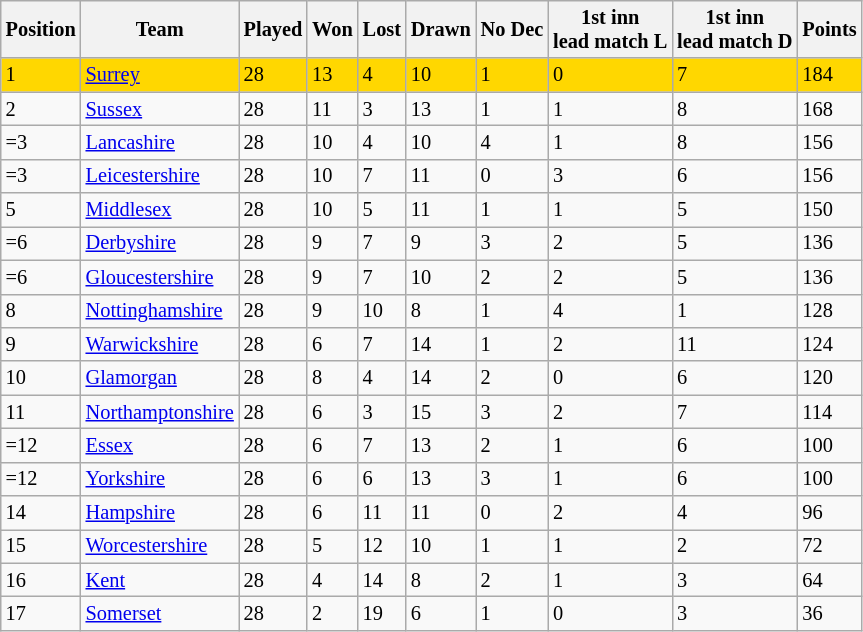<table class="wikitable" style="font-size:85%;">
<tr>
<th>Position</th>
<th>Team</th>
<th>Played</th>
<th>Won</th>
<th>Lost</th>
<th>Drawn</th>
<th>No Dec</th>
<th>1st inn<br>lead
match L</th>
<th>1st inn<br>lead
match D</th>
<th>Points</th>
</tr>
<tr>
<td bgcolor="gold">1</td>
<td bgcolor="gold"><a href='#'>Surrey</a></td>
<td bgcolor="gold">28</td>
<td bgcolor="gold">13</td>
<td bgcolor="gold">4</td>
<td bgcolor="gold">10</td>
<td bgcolor="gold">1</td>
<td bgcolor="gold">0</td>
<td bgcolor="gold">7</td>
<td bgcolor="gold">184</td>
</tr>
<tr>
<td>2</td>
<td><a href='#'>Sussex</a></td>
<td>28</td>
<td>11</td>
<td>3</td>
<td>13</td>
<td>1</td>
<td>1</td>
<td>8</td>
<td>168</td>
</tr>
<tr>
<td>=3</td>
<td><a href='#'>Lancashire</a></td>
<td>28</td>
<td>10</td>
<td>4</td>
<td>10</td>
<td>4</td>
<td>1</td>
<td>8</td>
<td>156</td>
</tr>
<tr>
<td>=3</td>
<td><a href='#'>Leicestershire</a></td>
<td>28</td>
<td>10</td>
<td>7</td>
<td>11</td>
<td>0</td>
<td>3</td>
<td>6</td>
<td>156</td>
</tr>
<tr>
<td>5</td>
<td><a href='#'>Middlesex</a></td>
<td>28</td>
<td>10</td>
<td>5</td>
<td>11</td>
<td>1</td>
<td>1</td>
<td>5</td>
<td>150</td>
</tr>
<tr>
<td>=6</td>
<td><a href='#'>Derbyshire</a></td>
<td>28</td>
<td>9</td>
<td>7</td>
<td>9</td>
<td>3</td>
<td>2</td>
<td>5</td>
<td>136</td>
</tr>
<tr>
<td>=6</td>
<td><a href='#'>Gloucestershire</a></td>
<td>28</td>
<td>9</td>
<td>7</td>
<td>10</td>
<td>2</td>
<td>2</td>
<td>5</td>
<td>136</td>
</tr>
<tr>
<td>8</td>
<td><a href='#'>Nottinghamshire</a></td>
<td>28</td>
<td>9</td>
<td>10</td>
<td>8</td>
<td>1</td>
<td>4</td>
<td>1</td>
<td>128</td>
</tr>
<tr>
<td>9</td>
<td><a href='#'>Warwickshire</a></td>
<td>28</td>
<td>6</td>
<td>7</td>
<td>14</td>
<td>1</td>
<td>2</td>
<td>11</td>
<td>124</td>
</tr>
<tr>
<td>10</td>
<td><a href='#'>Glamorgan</a></td>
<td>28</td>
<td>8</td>
<td>4</td>
<td>14</td>
<td>2</td>
<td>0</td>
<td>6</td>
<td>120</td>
</tr>
<tr>
<td>11</td>
<td><a href='#'>Northamptonshire</a></td>
<td>28</td>
<td>6</td>
<td>3</td>
<td>15</td>
<td>3</td>
<td>2</td>
<td>7</td>
<td>114</td>
</tr>
<tr>
<td>=12</td>
<td><a href='#'>Essex</a></td>
<td>28</td>
<td>6</td>
<td>7</td>
<td>13</td>
<td>2</td>
<td>1</td>
<td>6</td>
<td>100</td>
</tr>
<tr>
<td>=12</td>
<td><a href='#'>Yorkshire</a></td>
<td>28</td>
<td>6</td>
<td>6</td>
<td>13</td>
<td>3</td>
<td>1</td>
<td>6</td>
<td>100</td>
</tr>
<tr>
<td>14</td>
<td><a href='#'>Hampshire</a></td>
<td>28</td>
<td>6</td>
<td>11</td>
<td>11</td>
<td>0</td>
<td>2</td>
<td>4</td>
<td>96</td>
</tr>
<tr>
<td>15</td>
<td><a href='#'>Worcestershire</a></td>
<td>28</td>
<td>5</td>
<td>12</td>
<td>10</td>
<td>1</td>
<td>1</td>
<td>2</td>
<td>72</td>
</tr>
<tr>
<td>16</td>
<td><a href='#'>Kent</a></td>
<td>28</td>
<td>4</td>
<td>14</td>
<td>8</td>
<td>2</td>
<td>1</td>
<td>3</td>
<td>64</td>
</tr>
<tr>
<td>17</td>
<td><a href='#'>Somerset</a></td>
<td>28</td>
<td>2</td>
<td>19</td>
<td>6</td>
<td>1</td>
<td>0</td>
<td>3</td>
<td>36</td>
</tr>
</table>
